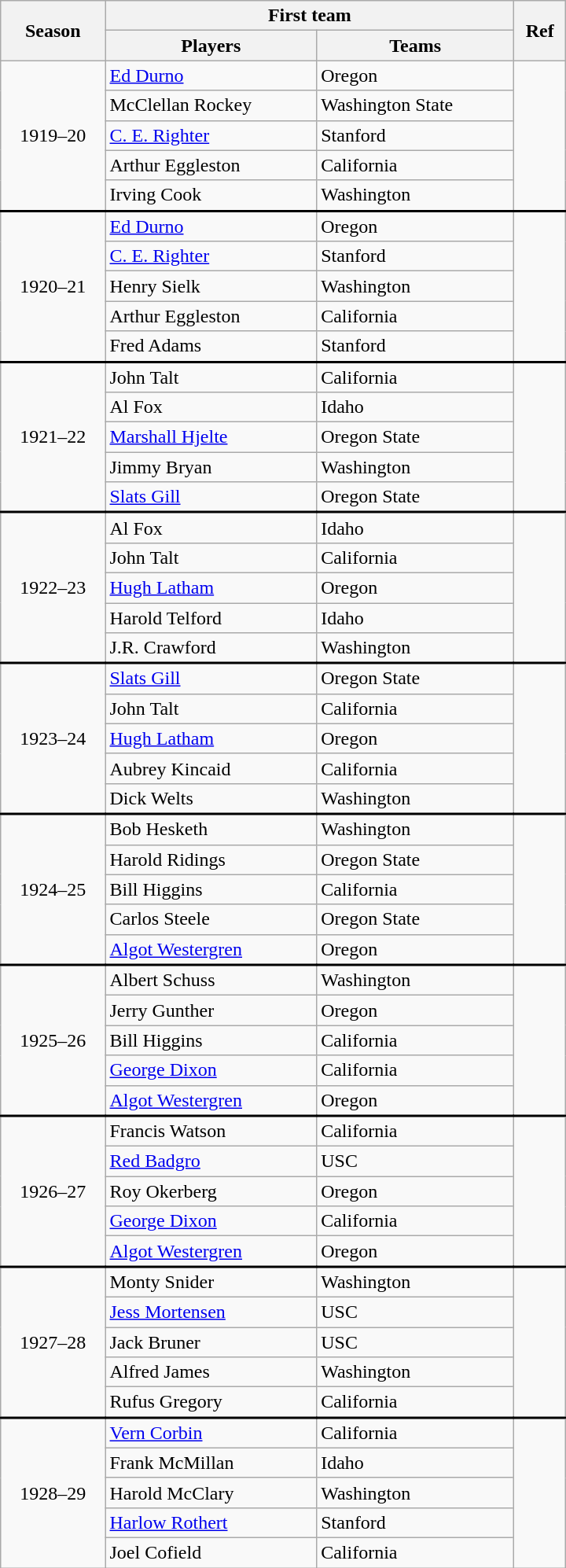<table class="wikitable" style="width:38%">
<tr>
<th rowspan=2>Season</th>
<th colspan=2>First team</th>
<th rowspan=2>Ref</th>
</tr>
<tr>
<th>Players</th>
<th>Teams</th>
</tr>
<tr>
<td rowspan=5 style="text-align:center;">1919–20</td>
<td><a href='#'>Ed Durno</a></td>
<td>Oregon</td>
<td rowspan=5 style="text-align:center;"></td>
</tr>
<tr>
<td>McClellan Rockey</td>
<td>Washington State</td>
</tr>
<tr>
<td><a href='#'>C. E. Righter</a></td>
<td>Stanford</td>
</tr>
<tr>
<td>Arthur Eggleston</td>
<td>California</td>
</tr>
<tr>
<td>Irving Cook</td>
<td>Washington</td>
</tr>
<tr style="border-top:2px solid black">
<td rowspan=5 style="text-align:center;">1920–21</td>
<td><a href='#'>Ed Durno</a></td>
<td>Oregon</td>
<td rowspan=5 style="text-align:center;"></td>
</tr>
<tr>
<td><a href='#'>C. E. Righter</a></td>
<td>Stanford</td>
</tr>
<tr>
<td>Henry Sielk</td>
<td>Washington</td>
</tr>
<tr>
<td>Arthur Eggleston</td>
<td>California</td>
</tr>
<tr>
<td>Fred Adams</td>
<td>Stanford</td>
</tr>
<tr style="border-top:2px solid black">
<td rowspan=5 style="text-align:center;">1921–22</td>
<td>John Talt</td>
<td>California</td>
<td rowspan=5 style="text-align:center;"></td>
</tr>
<tr>
<td>Al Fox</td>
<td>Idaho</td>
</tr>
<tr>
<td><a href='#'>Marshall Hjelte</a></td>
<td>Oregon State</td>
</tr>
<tr>
<td>Jimmy Bryan</td>
<td>Washington</td>
</tr>
<tr>
<td><a href='#'>Slats Gill</a></td>
<td>Oregon State</td>
</tr>
<tr style="border-top:2px solid black">
<td rowspan=5 style="text-align:center;">1922–23</td>
<td>Al Fox</td>
<td>Idaho</td>
<td rowspan=5 style="text-align:center;"></td>
</tr>
<tr>
<td>John Talt</td>
<td>California</td>
</tr>
<tr>
<td><a href='#'>Hugh Latham</a></td>
<td>Oregon</td>
</tr>
<tr>
<td>Harold Telford</td>
<td>Idaho</td>
</tr>
<tr>
<td>J.R. Crawford</td>
<td>Washington</td>
</tr>
<tr style="border-top:2px solid black">
<td rowspan=5 style="text-align:center;">1923–24</td>
<td><a href='#'>Slats Gill</a></td>
<td>Oregon State</td>
<td rowspan=5 style="text-align:center;"></td>
</tr>
<tr>
<td>John Talt</td>
<td>California</td>
</tr>
<tr>
<td><a href='#'>Hugh Latham</a></td>
<td>Oregon</td>
</tr>
<tr>
<td>Aubrey Kincaid</td>
<td>California</td>
</tr>
<tr>
<td>Dick Welts</td>
<td>Washington</td>
</tr>
<tr style="border-top:2px solid black">
<td rowspan=5 style="text-align:center;">1924–25</td>
<td>Bob Hesketh</td>
<td>Washington</td>
<td rowspan=5 style="text-align:center;"></td>
</tr>
<tr>
<td>Harold Ridings</td>
<td>Oregon State</td>
</tr>
<tr>
<td>Bill Higgins</td>
<td>California</td>
</tr>
<tr>
<td>Carlos Steele</td>
<td>Oregon State</td>
</tr>
<tr>
<td><a href='#'>Algot Westergren</a></td>
<td>Oregon</td>
</tr>
<tr style="border-top:2px solid black">
<td rowspan=5 style="text-align:center;">1925–26</td>
<td>Albert Schuss</td>
<td>Washington</td>
<td rowspan=5 style="text-align:center;"></td>
</tr>
<tr>
<td>Jerry Gunther</td>
<td>Oregon</td>
</tr>
<tr>
<td>Bill Higgins</td>
<td>California</td>
</tr>
<tr>
<td><a href='#'>George Dixon</a></td>
<td>California</td>
</tr>
<tr>
<td><a href='#'>Algot Westergren</a></td>
<td>Oregon</td>
</tr>
<tr style="border-top:2px solid black">
<td rowspan=5 style="text-align:center;">1926–27</td>
<td>Francis Watson</td>
<td>California</td>
<td rowspan=5 style="text-align:center;"></td>
</tr>
<tr>
<td><a href='#'>Red Badgro</a></td>
<td>USC</td>
</tr>
<tr>
<td>Roy Okerberg</td>
<td>Oregon</td>
</tr>
<tr>
<td><a href='#'>George Dixon</a></td>
<td>California</td>
</tr>
<tr>
<td><a href='#'>Algot Westergren</a></td>
<td>Oregon</td>
</tr>
<tr style="border-top:2px solid black">
<td rowspan=5 style="text-align:center;">1927–28</td>
<td>Monty Snider</td>
<td>Washington</td>
<td rowspan=5 style="text-align:center;"></td>
</tr>
<tr>
<td><a href='#'>Jess Mortensen</a></td>
<td>USC</td>
</tr>
<tr>
<td>Jack Bruner</td>
<td>USC</td>
</tr>
<tr>
<td>Alfred James</td>
<td>Washington</td>
</tr>
<tr>
<td>Rufus Gregory</td>
<td>California</td>
</tr>
<tr style="border-top:2px solid black">
<td rowspan=5 style="text-align:center;">1928–29</td>
<td><a href='#'>Vern Corbin</a></td>
<td>California</td>
<td rowspan=5 style="text-align:center;"></td>
</tr>
<tr>
<td>Frank McMillan</td>
<td>Idaho</td>
</tr>
<tr>
<td>Harold McClary</td>
<td>Washington</td>
</tr>
<tr>
<td><a href='#'>Harlow Rothert</a></td>
<td>Stanford</td>
</tr>
<tr>
<td>Joel Cofield</td>
<td>California</td>
</tr>
</table>
